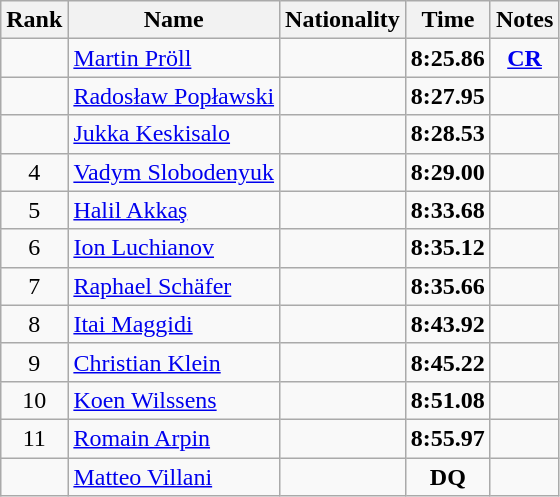<table class="wikitable sortable" style="text-align:center">
<tr>
<th>Rank</th>
<th>Name</th>
<th>Nationality</th>
<th>Time</th>
<th>Notes</th>
</tr>
<tr>
<td></td>
<td align=left><a href='#'>Martin Pröll</a></td>
<td align=left></td>
<td><strong>8:25.86</strong></td>
<td><strong><a href='#'>CR</a></strong></td>
</tr>
<tr>
<td></td>
<td align=left><a href='#'>Radosław Popławski</a></td>
<td align=left></td>
<td><strong>8:27.95</strong></td>
<td></td>
</tr>
<tr>
<td></td>
<td align=left><a href='#'>Jukka Keskisalo</a></td>
<td align=left></td>
<td><strong>8:28.53</strong></td>
<td></td>
</tr>
<tr>
<td>4</td>
<td align=left><a href='#'>Vadym Slobodenyuk</a></td>
<td align=left></td>
<td><strong>8:29.00</strong></td>
<td></td>
</tr>
<tr>
<td>5</td>
<td align=left><a href='#'>Halil Akkaş</a></td>
<td align=left></td>
<td><strong>8:33.68</strong></td>
<td></td>
</tr>
<tr>
<td>6</td>
<td align=left><a href='#'>Ion Luchianov</a></td>
<td align=left></td>
<td><strong>8:35.12</strong></td>
<td></td>
</tr>
<tr>
<td>7</td>
<td align=left><a href='#'>Raphael Schäfer</a></td>
<td align=left></td>
<td><strong>8:35.66</strong></td>
<td></td>
</tr>
<tr>
<td>8</td>
<td align=left><a href='#'>Itai Maggidi</a></td>
<td align=left></td>
<td><strong>8:43.92</strong></td>
<td></td>
</tr>
<tr>
<td>9</td>
<td align=left><a href='#'>Christian Klein</a></td>
<td align=left></td>
<td><strong>8:45.22</strong></td>
<td></td>
</tr>
<tr>
<td>10</td>
<td align=left><a href='#'>Koen Wilssens</a></td>
<td align=left></td>
<td><strong>8:51.08</strong></td>
<td></td>
</tr>
<tr>
<td>11</td>
<td align=left><a href='#'>Romain Arpin</a></td>
<td align=left></td>
<td><strong>8:55.97</strong></td>
<td></td>
</tr>
<tr>
<td></td>
<td align=left><a href='#'>Matteo Villani</a></td>
<td align=left></td>
<td><strong>DQ</strong></td>
<td></td>
</tr>
</table>
